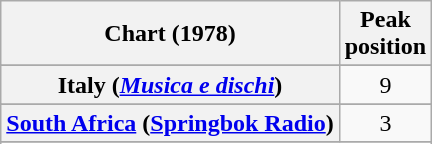<table class="wikitable sortable plainrowheaders" style="text-align:center">
<tr>
<th scope="col">Chart (1978)</th>
<th scope="col">Peak<br>position</th>
</tr>
<tr>
</tr>
<tr>
</tr>
<tr>
<th scope=row>Italy (<em><a href='#'>Musica e dischi</a></em>)</th>
<td>9</td>
</tr>
<tr>
</tr>
<tr>
</tr>
<tr>
<th scope="row"><a href='#'>South Africa</a> (<a href='#'>Springbok Radio</a>)</th>
<td>3</td>
</tr>
<tr>
</tr>
<tr>
</tr>
<tr>
</tr>
</table>
